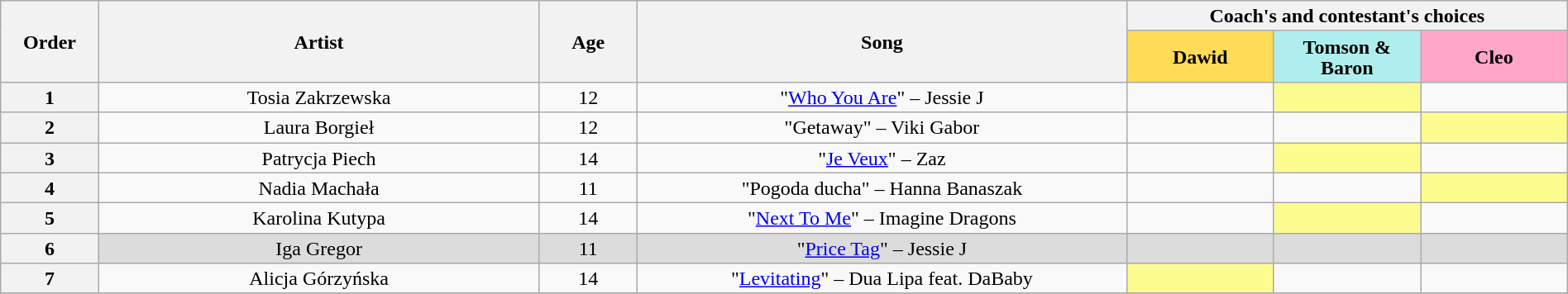<table class="wikitable" style="text-align:center; line-height:17px; width:100%;">
<tr>
<th rowspan="2" scope="col" style="width:04%;">Order</th>
<th rowspan="2" scope="col" style="width:18%;">Artist</th>
<th rowspan="2" scope="col" style="width:04%;">Age</th>
<th rowspan="2" scope="col" style="width:20%;">Song</th>
<th colspan="3">Coach's and contestant's choices</th>
</tr>
<tr>
<th style="width:06%; background:#ffdb58;">Dawid</th>
<th style="width:06%; background:#afeeee;">Tomson & Baron</th>
<th style="width:06%; background:#FFA6C9;">Cleo</th>
</tr>
<tr>
<th>1</th>
<td>Tosia Zakrzewska</td>
<td>12</td>
<td>"<a href='#'>Who You Are</a>" – Jessie J</td>
<td></td>
<td style="background:#fdfc8f;"></td>
<td></td>
</tr>
<tr>
<th>2</th>
<td>Laura Borgieł</td>
<td>12</td>
<td>"Getaway" – Viki Gabor</td>
<td></td>
<td></td>
<td style="background:#fdfc8f;"></td>
</tr>
<tr>
<th>3</th>
<td>Patrycja Piech</td>
<td>14</td>
<td>"<a href='#'>Je Veux</a>" – Zaz</td>
<td></td>
<td style="background:#fdfc8f;"></td>
<td></td>
</tr>
<tr>
<th>4</th>
<td>Nadia Machała</td>
<td>11</td>
<td>"Pogoda ducha" – Hanna Banaszak</td>
<td></td>
<td></td>
<td style="background:#fdfc8f;"></td>
</tr>
<tr>
<th>5</th>
<td>Karolina Kutypa</td>
<td>14</td>
<td>"<a href='#'>Next To Me</a>" – Imagine Dragons</td>
<td></td>
<td style="background:#fdfc8f;"></td>
<td></td>
</tr>
<tr style="background:#DCDCDC;">
<th>6</th>
<td>Iga Gregor</td>
<td>11</td>
<td>"<a href='#'>Price Tag</a>" – Jessie J</td>
<td></td>
<td></td>
<td></td>
</tr>
<tr>
<th>7</th>
<td>Alicja Górzyńska   </td>
<td>14</td>
<td>"<a href='#'>Levitating</a>" – Dua Lipa feat. DaBaby</td>
<td style="background:#fdfc8f;"></td>
<td></td>
<td></td>
</tr>
<tr>
</tr>
</table>
